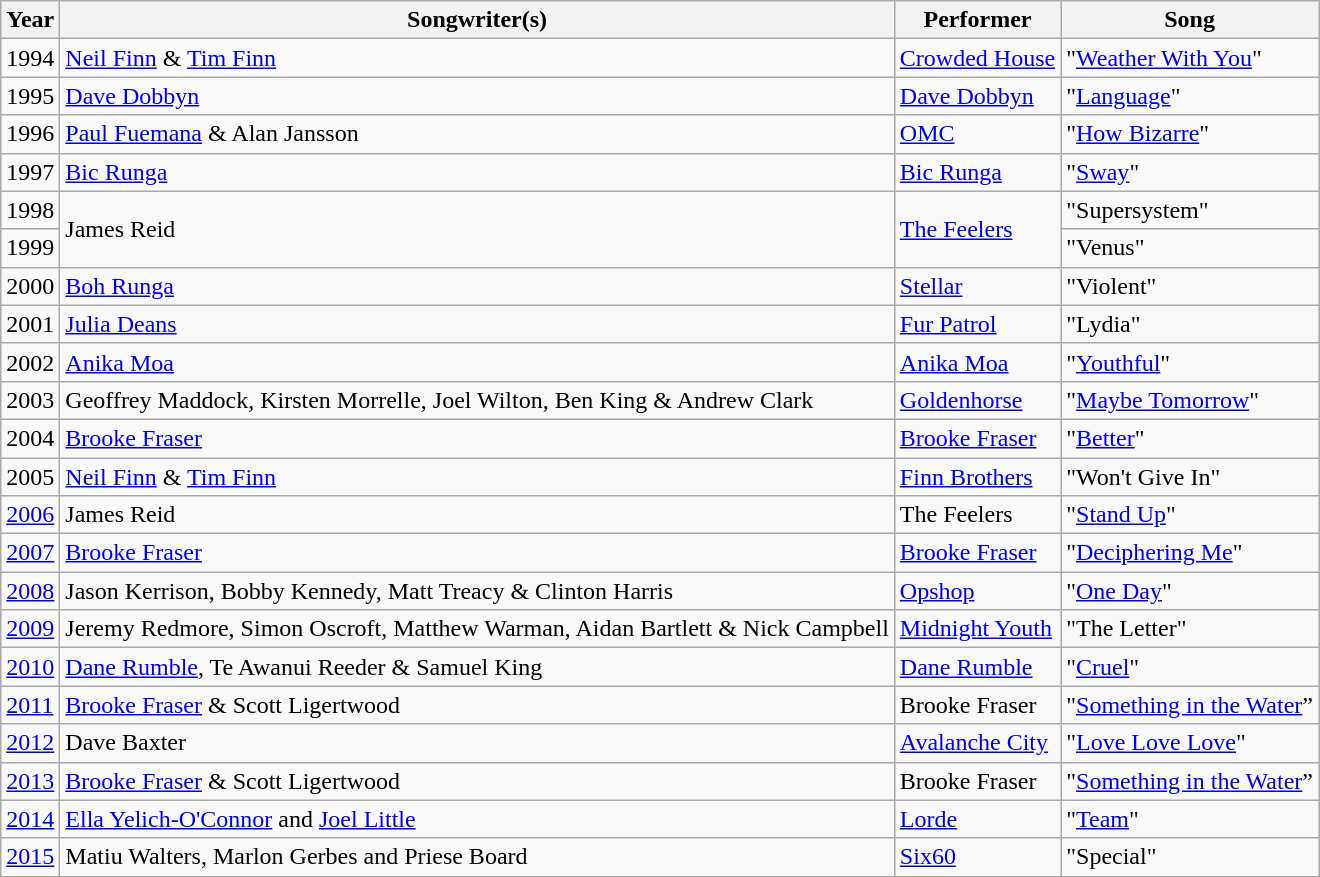<table class="sortable wikitable">
<tr>
<th>Year</th>
<th>Songwriter(s)</th>
<th>Performer</th>
<th>Song</th>
</tr>
<tr>
<td>1994</td>
<td><a href='#'>Neil Finn</a> & <a href='#'>Tim Finn</a></td>
<td><a href='#'>Crowded House</a></td>
<td>"<a href='#'>Weather With You</a>"</td>
</tr>
<tr>
<td>1995</td>
<td><a href='#'>Dave Dobbyn</a></td>
<td><a href='#'>Dave Dobbyn</a></td>
<td>"<a href='#'>Language</a>"</td>
</tr>
<tr>
<td>1996</td>
<td><a href='#'>Paul Fuemana</a> & Alan Jansson</td>
<td><a href='#'>OMC</a></td>
<td>"<a href='#'>How Bizarre</a>"</td>
</tr>
<tr>
<td>1997</td>
<td><a href='#'>Bic Runga</a></td>
<td><a href='#'>Bic Runga</a></td>
<td>"<a href='#'>Sway</a>"</td>
</tr>
<tr>
<td>1998</td>
<td rowspan="2">James Reid</td>
<td rowspan="2"><a href='#'>The Feelers</a></td>
<td>"Supersystem"</td>
</tr>
<tr>
<td>1999</td>
<td>"Venus"</td>
</tr>
<tr>
<td>2000</td>
<td><a href='#'>Boh Runga</a></td>
<td><a href='#'>Stellar</a></td>
<td>"Violent"</td>
</tr>
<tr>
<td>2001</td>
<td><a href='#'>Julia Deans</a></td>
<td><a href='#'>Fur Patrol</a></td>
<td>"Lydia"</td>
</tr>
<tr>
<td>2002</td>
<td><a href='#'>Anika Moa</a></td>
<td><a href='#'>Anika Moa</a></td>
<td>"<a href='#'>Youthful</a>"</td>
</tr>
<tr>
<td>2003</td>
<td>Geoffrey Maddock, Kirsten Morrelle, Joel Wilton, Ben King & Andrew Clark</td>
<td><a href='#'>Goldenhorse</a></td>
<td>"<a href='#'>Maybe Tomorrow</a>"</td>
</tr>
<tr>
<td>2004</td>
<td><a href='#'>Brooke Fraser</a></td>
<td><a href='#'>Brooke Fraser</a></td>
<td>"<a href='#'>Better</a>"</td>
</tr>
<tr>
<td>2005</td>
<td><a href='#'>Neil Finn</a> & <a href='#'>Tim Finn</a></td>
<td><a href='#'>Finn Brothers</a></td>
<td>"Won't Give In"</td>
</tr>
<tr>
<td><a href='#'>2006</a></td>
<td>James Reid</td>
<td>The Feelers</td>
<td>"<a href='#'>Stand Up</a>"</td>
</tr>
<tr>
<td><a href='#'>2007</a></td>
<td><a href='#'>Brooke Fraser</a></td>
<td><a href='#'>Brooke Fraser</a></td>
<td>"<a href='#'>Deciphering Me</a>"</td>
</tr>
<tr>
<td><a href='#'>2008</a></td>
<td>Jason Kerrison, Bobby Kennedy, Matt Treacy & Clinton Harris</td>
<td><a href='#'>Opshop</a></td>
<td>"<a href='#'>One Day</a>"</td>
</tr>
<tr>
<td><a href='#'>2009</a></td>
<td>Jeremy Redmore, Simon Oscroft, Matthew Warman, Aidan Bartlett & Nick Campbell</td>
<td><a href='#'>Midnight Youth</a></td>
<td>"The Letter"</td>
</tr>
<tr>
<td><a href='#'>2010</a></td>
<td><a href='#'>Dane Rumble</a>, Te Awanui Reeder & Samuel King</td>
<td><a href='#'>Dane Rumble</a></td>
<td>"<a href='#'>Cruel</a>"</td>
</tr>
<tr>
<td><a href='#'>2011</a></td>
<td><a href='#'>Brooke Fraser</a> & Scott Ligertwood</td>
<td>Brooke Fraser</td>
<td>"<a href='#'>Something in the Water</a>”</td>
</tr>
<tr>
<td><a href='#'>2012</a></td>
<td>Dave Baxter</td>
<td><a href='#'>Avalanche City</a></td>
<td>"<a href='#'>Love Love Love</a>"</td>
</tr>
<tr>
<td><a href='#'>2013</a></td>
<td><a href='#'>Brooke Fraser</a> & Scott Ligertwood</td>
<td>Brooke Fraser</td>
<td>"<a href='#'>Something in the Water</a>”</td>
</tr>
<tr>
<td><a href='#'>2014</a></td>
<td><a href='#'>Ella Yelich-O'Connor</a> and <a href='#'>Joel Little</a></td>
<td><a href='#'>Lorde</a></td>
<td>"<a href='#'>Team</a>"</td>
</tr>
<tr>
<td><a href='#'>2015</a></td>
<td>Matiu Walters, Marlon Gerbes and Priese Board</td>
<td><a href='#'>Six60</a></td>
<td>"Special"</td>
</tr>
<tr>
</tr>
</table>
